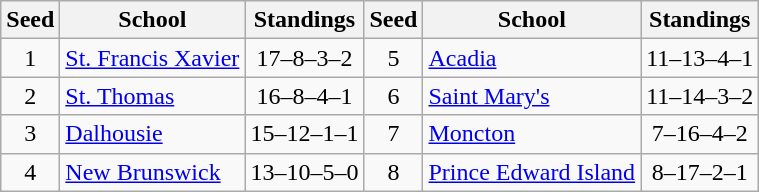<table class="wikitable">
<tr>
<th>Seed</th>
<th>School</th>
<th>Standings</th>
<th>Seed</th>
<th>School</th>
<th>Standings</th>
</tr>
<tr>
<td align=center>1</td>
<td><a href='#'>St. Francis Xavier</a></td>
<td align=center>17–8–3–2</td>
<td align=center>5</td>
<td><a href='#'>Acadia</a></td>
<td align=center>11–13–4–1</td>
</tr>
<tr>
<td align=center>2</td>
<td><a href='#'>St. Thomas</a></td>
<td align=center>16–8–4–1</td>
<td align=center>6</td>
<td><a href='#'>Saint Mary's</a></td>
<td align=center>11–14–3–2</td>
</tr>
<tr>
<td align=center>3</td>
<td><a href='#'>Dalhousie</a></td>
<td align=center>15–12–1–1</td>
<td align=center>7</td>
<td><a href='#'>Moncton</a></td>
<td align=center>7–16–4–2</td>
</tr>
<tr>
<td align=center>4</td>
<td><a href='#'>New Brunswick</a></td>
<td align=center>13–10–5–0</td>
<td align=center>8</td>
<td><a href='#'>Prince Edward Island</a></td>
<td align=center>8–17–2–1</td>
</tr>
</table>
